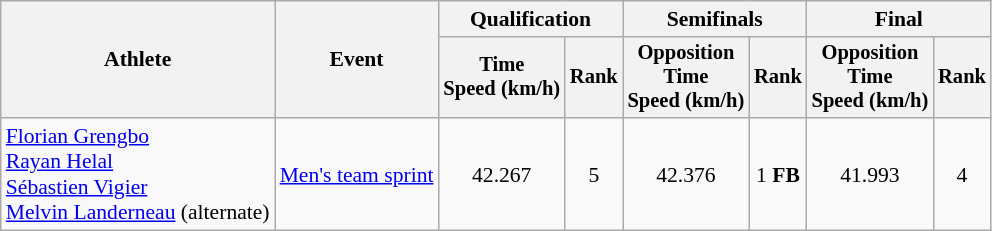<table class=wikitable style=font-size:90%;text-align:center>
<tr>
<th rowspan=2>Athlete</th>
<th rowspan=2>Event</th>
<th colspan=2>Qualification</th>
<th colspan=2>Semifinals</th>
<th colspan=2>Final</th>
</tr>
<tr style=font-size:95%>
<th>Time<br>Speed (km/h)</th>
<th>Rank</th>
<th>Opposition<br>Time<br>Speed (km/h)</th>
<th>Rank</th>
<th>Opposition<br>Time<br>Speed (km/h)</th>
<th>Rank</th>
</tr>
<tr>
<td align=left><a href='#'>Florian Grengbo</a><br><a href='#'>Rayan Helal</a><br><a href='#'>Sébastien Vigier</a><br><a href='#'>Melvin Landerneau</a> (alternate)</td>
<td align=left><a href='#'>Men's team sprint</a></td>
<td>42.267</td>
<td>5</td>
<td>42.376</td>
<td>1 <strong>FB</strong></td>
<td>41.993</td>
<td>4</td>
</tr>
</table>
